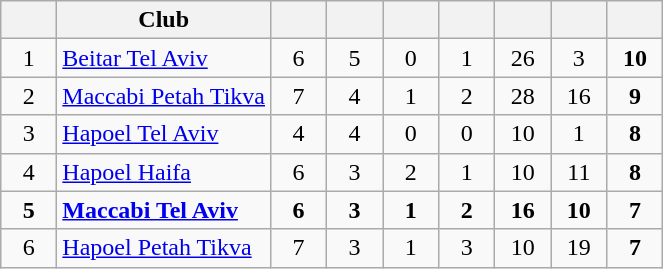<table class="wikitable" style="text-align:center">
<tr>
<th width=30></th>
<th>Club</th>
<th width=30></th>
<th width=30></th>
<th width=30></th>
<th width=30></th>
<th width=30></th>
<th width=30></th>
<th width=30></th>
</tr>
<tr>
<td>1</td>
<td align=left><a href='#'>Beitar Tel Aviv</a></td>
<td>6</td>
<td>5</td>
<td>0</td>
<td>1</td>
<td>26</td>
<td>3</td>
<td><strong>10</strong></td>
</tr>
<tr>
<td>2</td>
<td align=left><a href='#'>Maccabi Petah Tikva</a></td>
<td>7</td>
<td>4</td>
<td>1</td>
<td>2</td>
<td>28</td>
<td>16</td>
<td><strong>9</strong></td>
</tr>
<tr>
<td>3</td>
<td align=left><a href='#'>Hapoel Tel Aviv</a></td>
<td>4</td>
<td>4</td>
<td>0</td>
<td>0</td>
<td>10</td>
<td>1</td>
<td><strong>8</strong></td>
</tr>
<tr>
<td>4</td>
<td align=left><a href='#'>Hapoel Haifa</a></td>
<td>6</td>
<td>3</td>
<td>2</td>
<td>1</td>
<td>10</td>
<td>11</td>
<td><strong>8</strong></td>
</tr>
<tr>
<td><strong>5</strong></td>
<td align=left><strong><a href='#'>Maccabi Tel Aviv</a></strong></td>
<td><strong>6</strong></td>
<td><strong>3</strong></td>
<td><strong>1</strong></td>
<td><strong>2</strong></td>
<td><strong>16</strong></td>
<td><strong>10</strong></td>
<td><strong>7</strong></td>
</tr>
<tr>
<td>6</td>
<td align=left><a href='#'>Hapoel Petah Tikva</a></td>
<td>7</td>
<td>3</td>
<td>1</td>
<td>3</td>
<td>10</td>
<td>19</td>
<td><strong>7</strong></td>
</tr>
</table>
